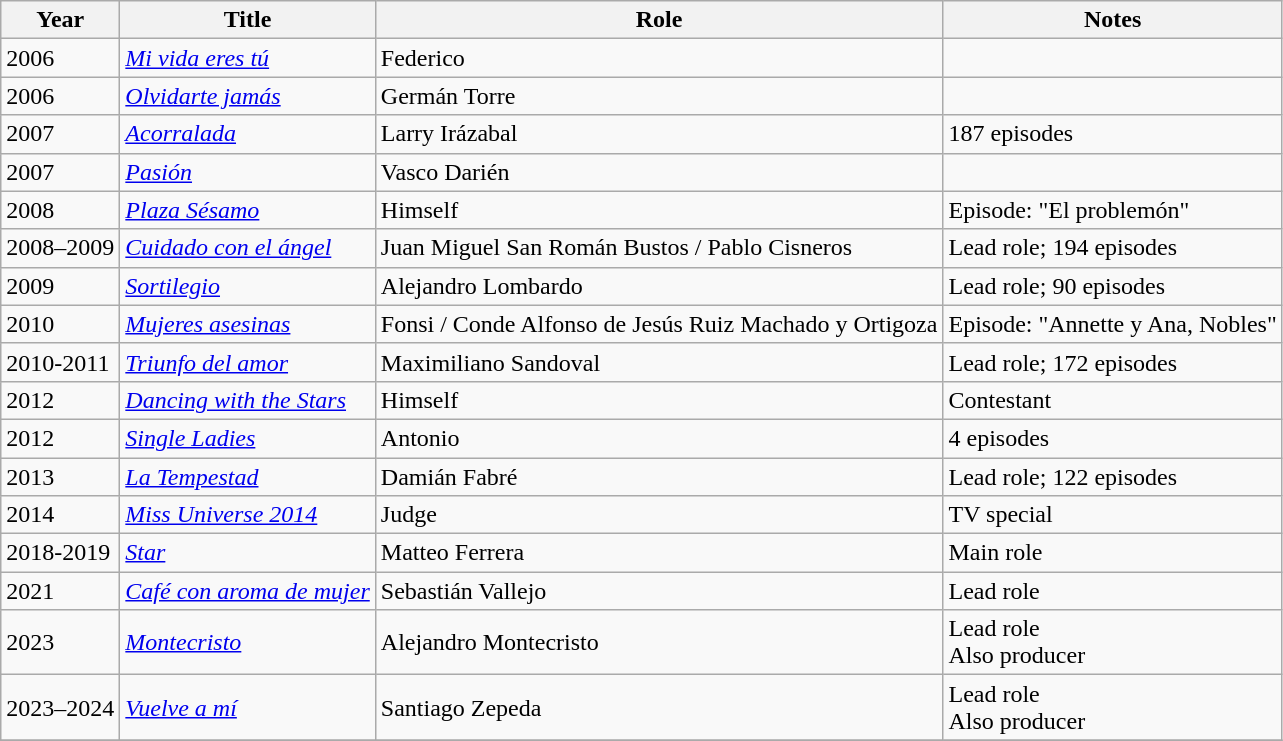<table class="wikitable sortable">
<tr>
<th>Year</th>
<th>Title</th>
<th>Role</th>
<th>Notes</th>
</tr>
<tr>
<td>2006</td>
<td><em><a href='#'>Mi vida eres tú</a></em></td>
<td>Federico</td>
<td></td>
</tr>
<tr>
<td>2006</td>
<td><em><a href='#'>Olvidarte jamás</a></em></td>
<td>Germán Torre</td>
<td></td>
</tr>
<tr>
<td>2007</td>
<td><em><a href='#'>Acorralada</a></em></td>
<td>Larry Irázabal</td>
<td>187 episodes</td>
</tr>
<tr>
<td>2007</td>
<td><em><a href='#'>Pasión</a></em></td>
<td>Vasco Darién</td>
<td></td>
</tr>
<tr>
<td>2008</td>
<td><em><a href='#'>Plaza Sésamo</a></em></td>
<td>Himself</td>
<td>Episode: "El problemón"</td>
</tr>
<tr>
<td>2008–2009</td>
<td><em><a href='#'>Cuidado con el ángel</a></em></td>
<td>Juan Miguel San Román Bustos / Pablo Cisneros</td>
<td>Lead role; 194 episodes</td>
</tr>
<tr>
<td>2009</td>
<td><em><a href='#'>Sortilegio</a></em></td>
<td>Alejandro Lombardo</td>
<td>Lead role; 90 episodes</td>
</tr>
<tr>
<td>2010</td>
<td><em><a href='#'>Mujeres asesinas</a></em></td>
<td>Fonsi / Conde Alfonso de Jesús Ruiz Machado y Ortigoza</td>
<td>Episode: "Annette y Ana, Nobles"</td>
</tr>
<tr>
<td>2010-2011</td>
<td><em><a href='#'>Triunfo del amor</a></em></td>
<td>Maximiliano Sandoval</td>
<td>Lead role; 172 episodes</td>
</tr>
<tr>
<td>2012</td>
<td><em><a href='#'>Dancing with the Stars</a></em></td>
<td>Himself</td>
<td>Contestant</td>
</tr>
<tr>
<td>2012</td>
<td><em><a href='#'>Single Ladies</a></em></td>
<td>Antonio</td>
<td>4 episodes</td>
</tr>
<tr>
<td>2013</td>
<td><em><a href='#'>La Tempestad</a></em></td>
<td>Damián Fabré</td>
<td>Lead role; 122 episodes</td>
</tr>
<tr>
<td>2014</td>
<td><em><a href='#'>Miss Universe 2014</a></em></td>
<td>Judge</td>
<td>TV special</td>
</tr>
<tr>
<td>2018-2019</td>
<td><em><a href='#'>Star</a></em></td>
<td>Matteo Ferrera</td>
<td>Main role</td>
</tr>
<tr>
<td>2021</td>
<td><em><a href='#'>Café con aroma de mujer</a></em></td>
<td>Sebastián Vallejo</td>
<td>Lead role</td>
</tr>
<tr>
<td>2023</td>
<td><em><a href='#'>Montecristo</a></em></td>
<td>Alejandro Montecristo</td>
<td>Lead role<br>Also producer</td>
</tr>
<tr>
<td>2023–2024</td>
<td><em><a href='#'>Vuelve a mí</a></em></td>
<td>Santiago Zepeda</td>
<td>Lead role<br>Also producer</td>
</tr>
<tr>
</tr>
</table>
